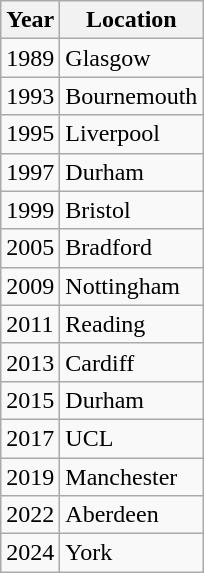<table class="wikitable">
<tr>
<th>Year</th>
<th>Location</th>
</tr>
<tr>
<td>1989</td>
<td>Glasgow</td>
</tr>
<tr>
<td>1993</td>
<td>Bournemouth</td>
</tr>
<tr>
<td>1995</td>
<td>Liverpool</td>
</tr>
<tr>
<td>1997</td>
<td>Durham</td>
</tr>
<tr>
<td>1999</td>
<td>Bristol</td>
</tr>
<tr>
<td>2005</td>
<td>Bradford</td>
</tr>
<tr>
<td>2009</td>
<td>Nottingham</td>
</tr>
<tr>
<td>2011</td>
<td>Reading</td>
</tr>
<tr>
<td>2013</td>
<td>Cardiff</td>
</tr>
<tr>
<td>2015</td>
<td>Durham</td>
</tr>
<tr>
<td>2017</td>
<td>UCL</td>
</tr>
<tr>
<td>2019</td>
<td>Manchester</td>
</tr>
<tr>
<td>2022</td>
<td>Aberdeen</td>
</tr>
<tr>
<td>2024</td>
<td>York</td>
</tr>
</table>
